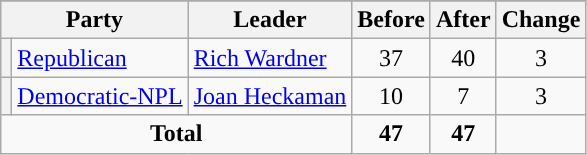<table class="wikitable" style="text-align:center;">
<tr>
</tr>
<tr>
<th colspan=2>Party</th>
<th>Leader</th>
<th>Before</th>
<th>After</th>
<th>Change</th>
</tr>
<tr>
<th style="background-color:"></th>
<td style="text-align:left;"><a href='#'>Republican</a></td>
<td style="text-align:left;"><a href='#'>Rich Wardner</a></td>
<td>37</td>
<td>40</td>
<td> 3</td>
</tr>
<tr>
<th style="background-color:"></th>
<td style="text-align:left;"><a href='#'>Democratic-NPL</a></td>
<td style="text-align:left;"><a href='#'>Joan Heckaman</a></td>
<td>10</td>
<td>7</td>
<td> 3</td>
</tr>
<tr>
<td colspan=3><strong>Total</strong></td>
<td><strong>47</strong></td>
<td><strong>47</strong></td>
<td></td>
</tr>
</table>
